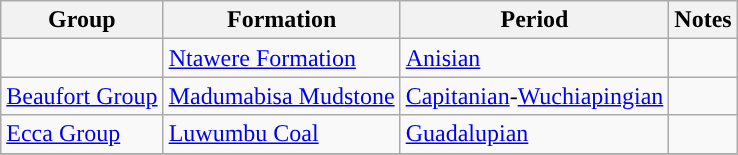<table class="wikitable sortable">
<tr>
<th>Group</th>
<th>Formation</th>
<th>Period</th>
<th class="unsortable">Notes</th>
</tr>
<tr>
<td></td>
<td><a href='#'>Ntawere Formation</a></td>
<td style="background-color: "><a href='#'>Anisian</a></td>
<td align=center></td>
</tr>
<tr>
<td><a href='#'>Beaufort Group</a></td>
<td><a href='#'>Madumabisa Mudstone</a></td>
<td style="background-color: "><a href='#'>Capitanian</a>-<a href='#'>Wuchiapingian</a></td>
<td align=center></td>
</tr>
<tr>
<td><a href='#'>Ecca Group</a></td>
<td><a href='#'>Luwumbu Coal</a></td>
<td style="background-color: "><a href='#'>Guadalupian</a></td>
<td align=center></td>
</tr>
<tr>
</tr>
</table>
